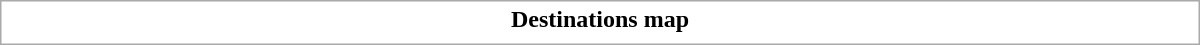<table class="collapsible uncollapsed" style="border:1px #aaa solid; width:50em; margin:0.2em auto">
<tr>
<th>Destinations map</th>
</tr>
<tr>
<td></td>
</tr>
</table>
